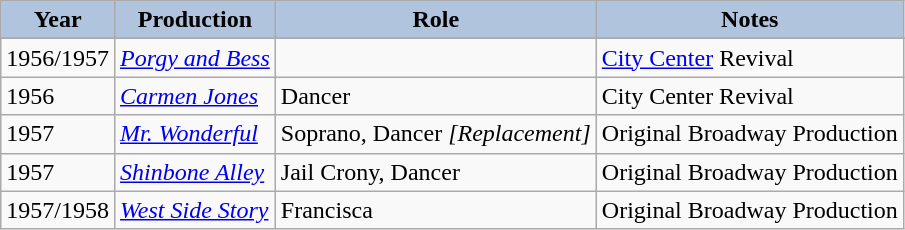<table class="wikitable" style="font-size:100%;">
<tr>
<th style="background:#B0C4DE;">Year</th>
<th style="background:#B0C4DE;">Production</th>
<th style="background:#B0C4DE;">Role</th>
<th style="background:#B0C4DE;">Notes</th>
</tr>
<tr>
</tr>
<tr>
<td>1956/1957</td>
<td><em><a href='#'>Porgy and Bess</a></em></td>
<td></td>
<td><a href='#'>City Center</a> Revival</td>
</tr>
<tr>
<td>1956</td>
<td><em><a href='#'>Carmen Jones</a></em></td>
<td>Dancer</td>
<td>City Center Revival</td>
</tr>
<tr>
<td>1957</td>
<td><a href='#'><em>Mr. Wonderful</em></a></td>
<td>Soprano, Dancer <em>[Replacement]</em></td>
<td>Original Broadway Production</td>
</tr>
<tr>
<td>1957</td>
<td><em><a href='#'>Shinbone Alley</a></em></td>
<td>Jail Crony, Dancer</td>
<td>Original Broadway Production</td>
</tr>
<tr>
<td>1957/1958</td>
<td><em><a href='#'>West Side Story</a></em></td>
<td>Francisca</td>
<td>Original Broadway Production</td>
</tr>
</table>
